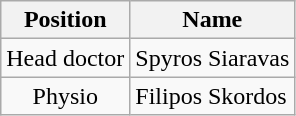<table class="wikitable" style="text-align: center;">
<tr>
<th>Position</th>
<th>Name</th>
</tr>
<tr>
<td>Head doctor</td>
<td style="text-align:left;">Spyros Siaravas</td>
</tr>
<tr>
<td>Physio</td>
<td style="text-align:left;">Filipos Skordos</td>
</tr>
</table>
